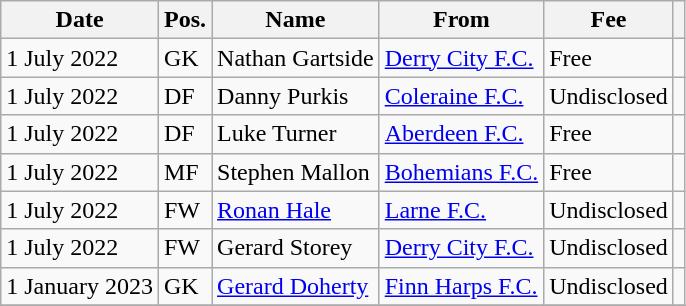<table class="wikitable">
<tr>
<th>Date</th>
<th>Pos.</th>
<th>Name</th>
<th>From</th>
<th>Fee</th>
<th></th>
</tr>
<tr>
<td>1 July 2022</td>
<td>GK</td>
<td> Nathan Gartside</td>
<td><a href='#'>Derry City F.C.</a></td>
<td>Free</td>
<td></td>
</tr>
<tr>
<td>1 July 2022</td>
<td>DF</td>
<td> Danny Purkis</td>
<td><a href='#'>Coleraine F.C.</a></td>
<td>Undisclosed</td>
<td></td>
</tr>
<tr>
<td>1 July 2022</td>
<td>DF</td>
<td> Luke Turner</td>
<td><a href='#'>Aberdeen F.C.</a></td>
<td>Free</td>
<td></td>
</tr>
<tr>
<td>1 July 2022</td>
<td>MF</td>
<td> Stephen Mallon</td>
<td><a href='#'>Bohemians F.C.</a></td>
<td>Free</td>
<td></td>
</tr>
<tr>
<td>1 July 2022</td>
<td>FW</td>
<td> <a href='#'>Ronan Hale</a></td>
<td><a href='#'>Larne F.C.</a></td>
<td>Undisclosed</td>
<td></td>
</tr>
<tr>
<td>1 July 2022</td>
<td>FW</td>
<td> Gerard Storey</td>
<td><a href='#'>Derry City F.C.</a></td>
<td>Undisclosed</td>
<td></td>
</tr>
<tr>
<td>1 January 2023</td>
<td>GK</td>
<td> <a href='#'>Gerard Doherty</a></td>
<td><a href='#'>Finn Harps F.C.</a></td>
<td>Undisclosed</td>
<td></td>
</tr>
<tr>
</tr>
</table>
